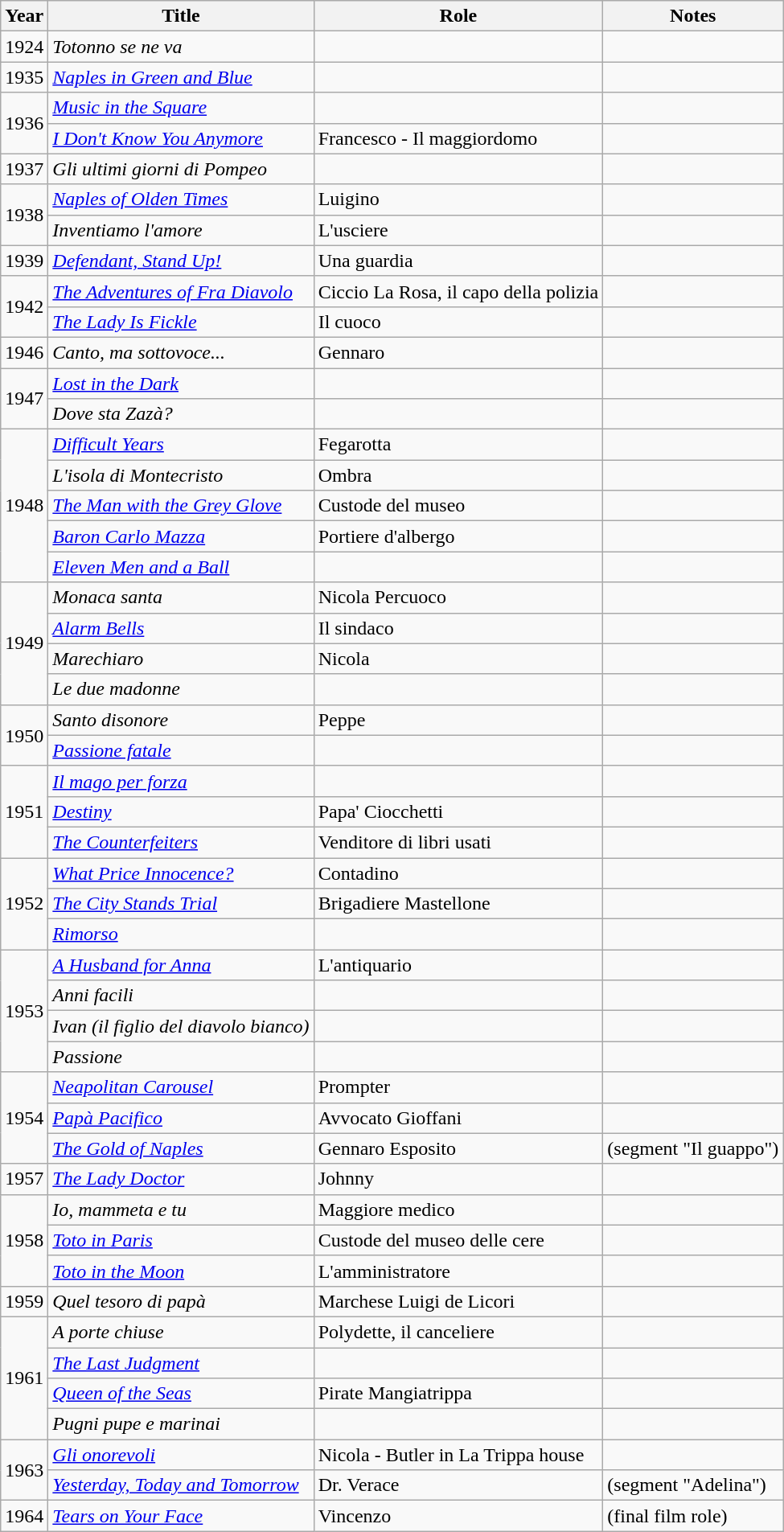<table class="wikitable sortable">
<tr>
<th>Year</th>
<th>Title</th>
<th>Role</th>
<th class="unsortable">Notes</th>
</tr>
<tr>
<td>1924</td>
<td><em>Totonno se ne va</em></td>
<td></td>
<td></td>
</tr>
<tr>
<td>1935</td>
<td><em><a href='#'>Naples in Green and Blue</a></em></td>
<td></td>
<td></td>
</tr>
<tr>
<td rowspan=2>1936</td>
<td><em><a href='#'>Music in the Square</a></em></td>
<td></td>
<td></td>
</tr>
<tr>
<td><em><a href='#'>I Don't Know You Anymore</a></em></td>
<td>Francesco - Il maggiordomo</td>
<td></td>
</tr>
<tr>
<td>1937</td>
<td><em>Gli ultimi giorni di Pompeo</em></td>
<td></td>
<td></td>
</tr>
<tr>
<td rowspan=2>1938</td>
<td><em><a href='#'>Naples of Olden Times</a></em></td>
<td>Luigino</td>
<td></td>
</tr>
<tr>
<td><em>Inventiamo l'amore</em></td>
<td>L'usciere</td>
<td></td>
</tr>
<tr>
<td>1939</td>
<td><em><a href='#'>Defendant, Stand Up!</a></em></td>
<td>Una guardia</td>
<td></td>
</tr>
<tr>
<td rowspan=2>1942</td>
<td><em><a href='#'>The Adventures of Fra Diavolo</a></em></td>
<td>Ciccio La Rosa, il capo della polizia</td>
<td></td>
</tr>
<tr>
<td><em><a href='#'>The Lady Is Fickle</a></em></td>
<td>Il cuoco</td>
<td></td>
</tr>
<tr>
<td>1946</td>
<td><em>Canto, ma sottovoce...</em></td>
<td>Gennaro</td>
<td></td>
</tr>
<tr>
<td rowspan=2>1947</td>
<td><em><a href='#'>Lost in the Dark</a></em></td>
<td></td>
<td></td>
</tr>
<tr>
<td><em>Dove sta Zazà?</em></td>
<td></td>
<td></td>
</tr>
<tr>
<td rowspan=5>1948</td>
<td><em><a href='#'>Difficult Years</a></em></td>
<td>Fegarotta</td>
<td></td>
</tr>
<tr>
<td><em>L'isola di Montecristo</em></td>
<td>Ombra</td>
<td></td>
</tr>
<tr>
<td><em><a href='#'>The Man with the Grey Glove</a></em></td>
<td>Custode del museo</td>
<td></td>
</tr>
<tr>
<td><em><a href='#'>Baron Carlo Mazza</a></em></td>
<td>Portiere d'albergo</td>
<td></td>
</tr>
<tr>
<td><em><a href='#'>Eleven Men and a Ball</a></em></td>
<td></td>
<td></td>
</tr>
<tr>
<td rowspan=4>1949</td>
<td><em>Monaca santa</em></td>
<td>Nicola Percuoco</td>
<td></td>
</tr>
<tr>
<td><em><a href='#'>Alarm Bells</a></em></td>
<td>Il sindaco</td>
<td></td>
</tr>
<tr>
<td><em>Marechiaro</em></td>
<td>Nicola</td>
<td></td>
</tr>
<tr>
<td><em>Le due madonne</em></td>
<td></td>
<td></td>
</tr>
<tr>
<td rowspan=2>1950</td>
<td><em>Santo disonore</em></td>
<td>Peppe</td>
<td></td>
</tr>
<tr>
<td><em><a href='#'>Passione fatale</a></em></td>
<td></td>
<td></td>
</tr>
<tr>
<td rowspan=3>1951</td>
<td><em><a href='#'>Il mago per forza</a></em></td>
<td></td>
<td></td>
</tr>
<tr>
<td><em><a href='#'>Destiny</a></em></td>
<td>Papa' Ciocchetti</td>
<td></td>
</tr>
<tr>
<td><em><a href='#'>The Counterfeiters</a></em></td>
<td>Venditore di libri usati</td>
<td></td>
</tr>
<tr>
<td rowspan=3>1952</td>
<td><em><a href='#'>What Price Innocence?</a></em></td>
<td>Contadino</td>
<td></td>
</tr>
<tr>
<td><em><a href='#'>The City Stands Trial</a></em></td>
<td>Brigadiere Mastellone</td>
<td></td>
</tr>
<tr>
<td><em><a href='#'>Rimorso</a></em></td>
<td></td>
<td></td>
</tr>
<tr>
<td rowspan=4>1953</td>
<td><em><a href='#'>A Husband for Anna</a></em></td>
<td>L'antiquario</td>
<td></td>
</tr>
<tr>
<td><em>Anni facili</em></td>
<td></td>
<td></td>
</tr>
<tr>
<td><em>Ivan (il figlio del diavolo bianco)</em></td>
<td></td>
<td></td>
</tr>
<tr>
<td><em>Passione</em></td>
<td></td>
<td></td>
</tr>
<tr>
<td rowspan=3>1954</td>
<td><em><a href='#'>Neapolitan Carousel</a></em></td>
<td>Prompter</td>
<td></td>
</tr>
<tr>
<td><em><a href='#'>Papà Pacifico</a></em></td>
<td>Avvocato Gioffani</td>
<td></td>
</tr>
<tr>
<td><em><a href='#'>The Gold of Naples</a></em></td>
<td>Gennaro Esposito</td>
<td>(segment "Il guappo")</td>
</tr>
<tr>
<td>1957</td>
<td><em><a href='#'>The Lady Doctor</a></em></td>
<td>Johnny</td>
<td></td>
</tr>
<tr>
<td rowspan=3>1958</td>
<td><em>Io, mammeta e tu</em></td>
<td>Maggiore medico</td>
<td></td>
</tr>
<tr>
<td><em><a href='#'>Toto in Paris</a></em></td>
<td>Custode del museo delle cere</td>
<td></td>
</tr>
<tr>
<td><em><a href='#'>Toto in the Moon</a></em></td>
<td>L'amministratore</td>
<td></td>
</tr>
<tr>
<td>1959</td>
<td><em>Quel tesoro di papà</em></td>
<td>Marchese Luigi de Licori</td>
<td></td>
</tr>
<tr>
<td rowspan=4>1961</td>
<td><em>A porte chiuse</em></td>
<td>Polydette, il canceliere</td>
<td></td>
</tr>
<tr>
<td><em><a href='#'>The Last Judgment</a></em></td>
<td></td>
<td></td>
</tr>
<tr>
<td><em><a href='#'>Queen of the Seas</a></em></td>
<td>Pirate Mangiatrippa</td>
<td></td>
</tr>
<tr>
<td><em>Pugni pupe e marinai</em></td>
<td></td>
<td></td>
</tr>
<tr>
<td rowspan=2>1963</td>
<td><em><a href='#'>Gli onorevoli</a></em></td>
<td>Nicola - Butler in La Trippa house</td>
<td></td>
</tr>
<tr>
<td><em><a href='#'>Yesterday, Today and Tomorrow</a></em></td>
<td>Dr. Verace</td>
<td>(segment "Adelina")</td>
</tr>
<tr>
<td>1964</td>
<td><em><a href='#'>Tears on Your Face</a></em></td>
<td>Vincenzo</td>
<td>(final film role)</td>
</tr>
</table>
